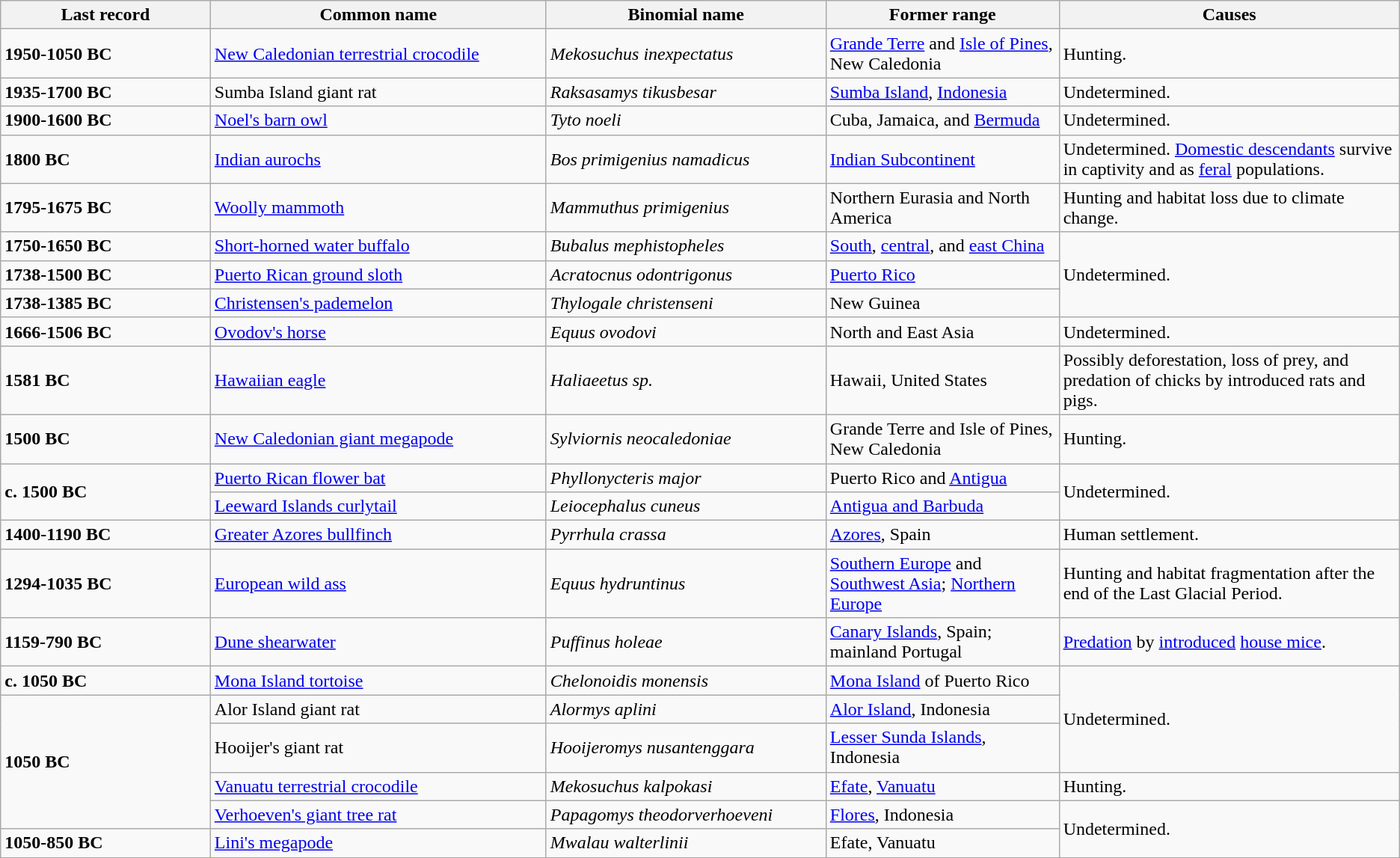<table class="wikitable sortable">
<tr>
<th style="width:15%;">Last record</th>
<th style="width:24%;">Common name</th>
<th style="width:20%;">Binomial name</th>
<th>Former range</th>
<th>Causes</th>
</tr>
<tr>
<td><strong>1950-1050 BC</strong></td>
<td><a href='#'>New Caledonian terrestrial crocodile</a></td>
<td><em>Mekosuchus inexpectatus</em></td>
<td><a href='#'>Grande Terre</a> and <a href='#'>Isle of Pines</a>, New Caledonia</td>
<td>Hunting.</td>
</tr>
<tr>
<td><strong>1935-1700 BC</strong></td>
<td>Sumba Island giant rat</td>
<td><em>Raksasamys tikusbesar</em></td>
<td><a href='#'>Sumba Island</a>, <a href='#'>Indonesia</a></td>
<td>Undetermined.</td>
</tr>
<tr>
<td><strong>1900-1600 BC</strong></td>
<td><a href='#'>Noel's barn owl</a></td>
<td><em>Tyto noeli</em></td>
<td>Cuba, Jamaica, and <a href='#'>Bermuda</a></td>
<td>Undetermined.</td>
</tr>
<tr>
<td><strong>1800 BC</strong></td>
<td><a href='#'>Indian aurochs</a></td>
<td><em>Bos primigenius namadicus</em></td>
<td><a href='#'>Indian Subcontinent</a></td>
<td>Undetermined. <a href='#'>Domestic descendants</a> survive in captivity and as <a href='#'>feral</a> populations.</td>
</tr>
<tr>
<td><strong>1795-1675 BC</strong></td>
<td><a href='#'>Woolly mammoth</a></td>
<td><em>Mammuthus primigenius</em></td>
<td>Northern Eurasia and North America</td>
<td>Hunting and habitat loss due to climate change.</td>
</tr>
<tr>
<td><strong>1750-1650 BC</strong></td>
<td><a href='#'>Short-horned water buffalo</a></td>
<td><em>Bubalus mephistopheles</em></td>
<td><a href='#'>South</a>, <a href='#'>central</a>, and <a href='#'>east China</a></td>
<td rowspan="3">Undetermined.</td>
</tr>
<tr>
<td><strong>1738-1500 BC</strong></td>
<td><a href='#'>Puerto Rican ground sloth</a></td>
<td><em>Acratocnus odontrigonus</em></td>
<td><a href='#'>Puerto Rico</a></td>
</tr>
<tr>
<td><strong>1738-1385 BC</strong></td>
<td><a href='#'>Christensen's pademelon</a></td>
<td><em>Thylogale christenseni</em></td>
<td>New Guinea</td>
</tr>
<tr>
<td><strong>1666-1506 BC</strong></td>
<td><a href='#'>Ovodov's horse</a></td>
<td><em>Equus ovodovi</em></td>
<td>North and East Asia</td>
<td>Undetermined.</td>
</tr>
<tr>
<td><strong>1581 BC</strong></td>
<td><a href='#'>Hawaiian eagle</a></td>
<td><em>Haliaeetus sp.</em></td>
<td>Hawaii, United States</td>
<td>Possibly deforestation, loss of prey, and predation of chicks by introduced rats and pigs.</td>
</tr>
<tr>
<td><strong>1500 BC</strong></td>
<td><a href='#'>New Caledonian giant megapode</a></td>
<td><em>Sylviornis neocaledoniae</em></td>
<td>Grande Terre and Isle of Pines, New Caledonia</td>
<td>Hunting.</td>
</tr>
<tr>
<td rowspan="2"><strong>c. 1500 BC</strong></td>
<td><a href='#'>Puerto Rican flower bat</a></td>
<td><em>Phyllonycteris major</em></td>
<td>Puerto Rico and <a href='#'>Antigua</a></td>
<td rowspan="2">Undetermined.</td>
</tr>
<tr>
<td><a href='#'>Leeward Islands curlytail</a></td>
<td><em>Leiocephalus cuneus</em></td>
<td><a href='#'>Antigua and Barbuda</a></td>
</tr>
<tr>
<td><strong>1400-1190 BC</strong></td>
<td><a href='#'>Greater Azores bullfinch</a></td>
<td><em>Pyrrhula crassa</em></td>
<td><a href='#'>Azores</a>, Spain</td>
<td>Human settlement.</td>
</tr>
<tr>
<td><strong>1294-1035 BC</strong></td>
<td><a href='#'>European wild ass</a></td>
<td><em>Equus hydruntinus</em></td>
<td><a href='#'>Southern Europe</a> and <a href='#'>Southwest Asia</a>; <a href='#'>Northern Europe</a> </td>
<td>Hunting and habitat fragmentation after the end of the Last Glacial Period.</td>
</tr>
<tr>
<td><strong>1159-790 BC</strong></td>
<td><a href='#'>Dune shearwater</a></td>
<td><em>Puffinus holeae</em></td>
<td><a href='#'>Canary Islands</a>, Spain;<br>mainland Portugal </td>
<td><a href='#'>Predation</a> by <a href='#'>introduced</a> <a href='#'>house mice</a>.</td>
</tr>
<tr>
<td><strong>c. 1050 BC</strong></td>
<td><a href='#'>Mona Island tortoise</a></td>
<td><em>Chelonoidis monensis</em></td>
<td><a href='#'>Mona Island</a> of Puerto Rico</td>
<td rowspan="3">Undetermined.</td>
</tr>
<tr>
<td rowspan="4"><strong>1050 BC</strong></td>
<td>Alor Island giant rat</td>
<td><em>Alormys aplini</em></td>
<td><a href='#'>Alor Island</a>, Indonesia</td>
</tr>
<tr>
<td>Hooijer's giant rat</td>
<td><em>Hooijeromys nusantenggara</em></td>
<td><a href='#'>Lesser Sunda Islands</a>, Indonesia</td>
</tr>
<tr>
<td><a href='#'>Vanuatu terrestrial crocodile</a></td>
<td><em>Mekosuchus kalpokasi</em></td>
<td><a href='#'>Efate</a>, <a href='#'>Vanuatu</a></td>
<td>Hunting.</td>
</tr>
<tr>
<td><a href='#'>Verhoeven's giant tree rat</a></td>
<td><em>Papagomys theodorverhoeveni</em></td>
<td><a href='#'>Flores</a>, Indonesia</td>
<td rowspan="2">Undetermined.</td>
</tr>
<tr>
<td><strong>1050-850 BC</strong></td>
<td><a href='#'>Lini's megapode</a></td>
<td><em>Mwalau walterlinii</em></td>
<td>Efate, Vanuatu</td>
</tr>
</table>
